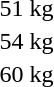<table>
<tr>
<td rowspan=2>51 kg</td>
<td rowspan=2></td>
<td rowspan=2></td>
<td></td>
</tr>
<tr>
<td></td>
</tr>
<tr>
<td rowspan=2>54 kg</td>
<td rowspan=2></td>
<td rowspan=2></td>
<td></td>
</tr>
<tr>
<td></td>
</tr>
<tr>
<td rowspan=2>60 kg</td>
<td rowspan=2></td>
<td rowspan=2></td>
<td></td>
</tr>
<tr>
<td></td>
</tr>
</table>
